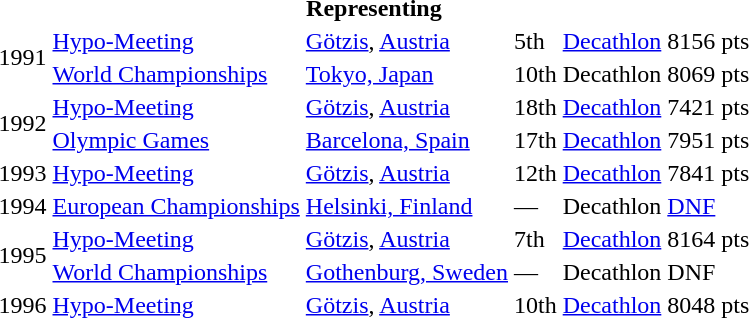<table>
<tr>
<th colspan="6">Representing </th>
</tr>
<tr>
<td rowspan=2>1991</td>
<td><a href='#'>Hypo-Meeting</a></td>
<td><a href='#'>Götzis</a>, <a href='#'>Austria</a></td>
<td>5th</td>
<td><a href='#'>Decathlon</a></td>
<td>8156 pts</td>
</tr>
<tr>
<td><a href='#'>World Championships</a></td>
<td><a href='#'>Tokyo, Japan</a></td>
<td>10th</td>
<td>Decathlon</td>
<td>8069 pts</td>
</tr>
<tr>
<td rowspan=2>1992</td>
<td><a href='#'>Hypo-Meeting</a></td>
<td><a href='#'>Götzis</a>, <a href='#'>Austria</a></td>
<td>18th</td>
<td><a href='#'>Decathlon</a></td>
<td>7421 pts</td>
</tr>
<tr>
<td><a href='#'>Olympic Games</a></td>
<td><a href='#'>Barcelona, Spain</a></td>
<td>17th</td>
<td><a href='#'>Decathlon</a></td>
<td>7951 pts</td>
</tr>
<tr>
<td>1993</td>
<td><a href='#'>Hypo-Meeting</a></td>
<td><a href='#'>Götzis</a>, <a href='#'>Austria</a></td>
<td>12th</td>
<td><a href='#'>Decathlon</a></td>
<td>7841 pts</td>
</tr>
<tr>
<td>1994</td>
<td><a href='#'>European Championships</a></td>
<td><a href='#'>Helsinki, Finland</a></td>
<td>—</td>
<td>Decathlon</td>
<td><a href='#'>DNF</a></td>
</tr>
<tr>
<td rowspan=2>1995</td>
<td><a href='#'>Hypo-Meeting</a></td>
<td><a href='#'>Götzis</a>, <a href='#'>Austria</a></td>
<td>7th</td>
<td><a href='#'>Decathlon</a></td>
<td>8164 pts</td>
</tr>
<tr>
<td><a href='#'>World Championships</a></td>
<td><a href='#'>Gothenburg, Sweden</a></td>
<td>—</td>
<td>Decathlon</td>
<td>DNF</td>
</tr>
<tr>
<td>1996</td>
<td><a href='#'>Hypo-Meeting</a></td>
<td><a href='#'>Götzis</a>, <a href='#'>Austria</a></td>
<td>10th</td>
<td><a href='#'>Decathlon</a></td>
<td>8048 pts</td>
</tr>
</table>
